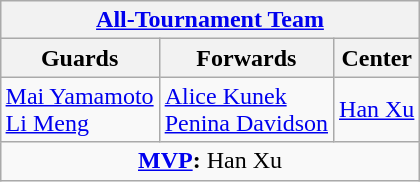<table class=wikitable style="margin:auto">
<tr>
<th colspan=3 align=center><a href='#'>All-Tournament Team</a></th>
</tr>
<tr>
<th>Guards</th>
<th>Forwards</th>
<th>Center</th>
</tr>
<tr>
<td> <a href='#'>Mai Yamamoto</a><br> <a href='#'>Li Meng</a></td>
<td> <a href='#'>Alice Kunek</a><br> <a href='#'>Penina Davidson</a></td>
<td> <a href='#'>Han Xu</a></td>
</tr>
<tr>
<td colspan=3 align=center><strong><a href='#'>MVP</a>:</strong>  Han Xu</td>
</tr>
</table>
